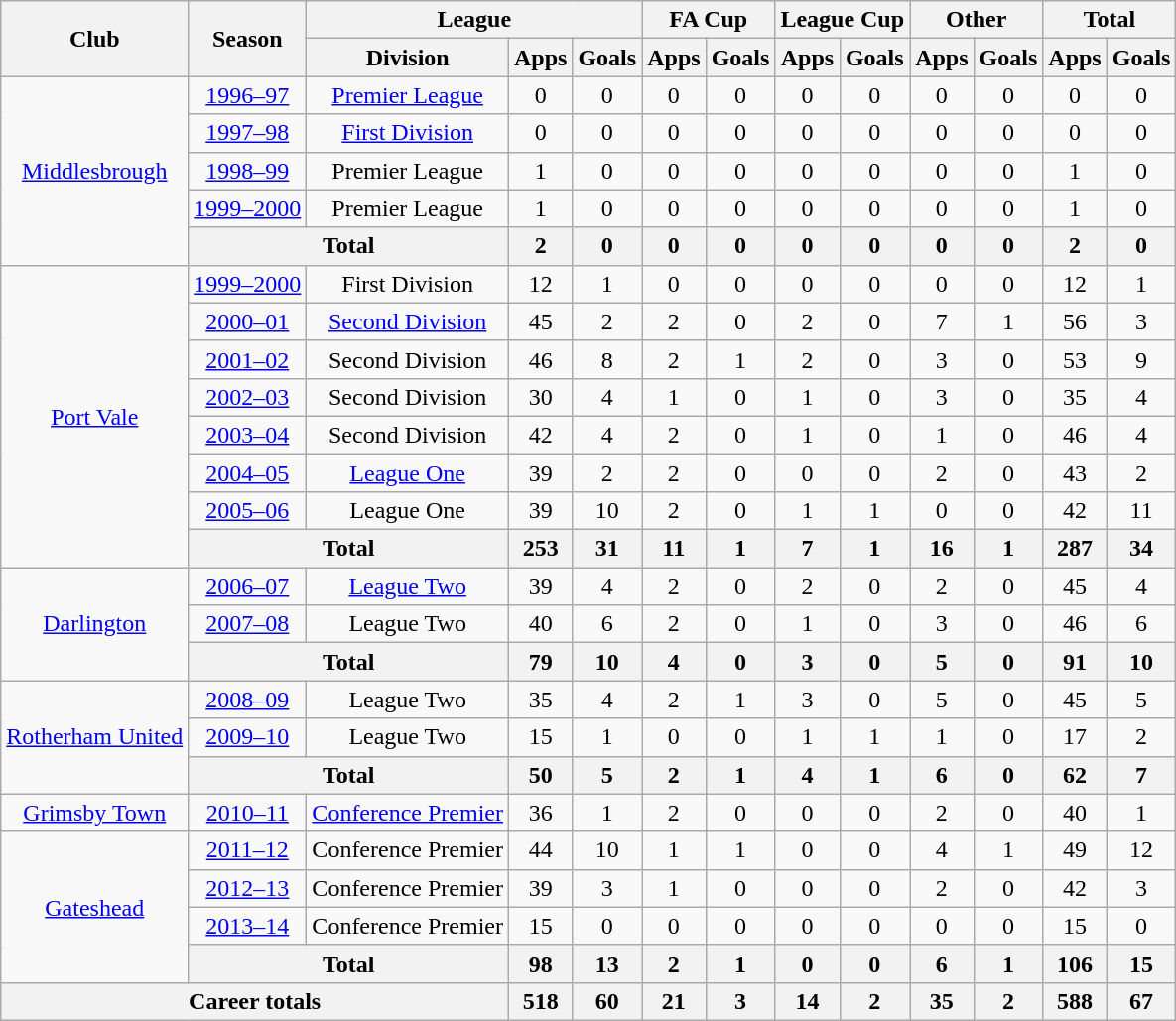<table class="wikitable" style="text-align: center;">
<tr>
<th rowspan="2">Club</th>
<th rowspan="2">Season</th>
<th colspan="3">League</th>
<th colspan="2">FA Cup</th>
<th colspan="2">League Cup</th>
<th colspan="2">Other</th>
<th colspan="2">Total</th>
</tr>
<tr>
<th>Division</th>
<th>Apps</th>
<th>Goals</th>
<th>Apps</th>
<th>Goals</th>
<th>Apps</th>
<th>Goals</th>
<th>Apps</th>
<th>Goals</th>
<th>Apps</th>
<th>Goals</th>
</tr>
<tr>
<td rowspan="5"><a href='#'>Middlesbrough</a></td>
<td><a href='#'>1996–97</a></td>
<td><a href='#'>Premier League</a></td>
<td>0</td>
<td>0</td>
<td>0</td>
<td>0</td>
<td>0</td>
<td>0</td>
<td>0</td>
<td>0</td>
<td>0</td>
<td>0</td>
</tr>
<tr>
<td><a href='#'>1997–98</a></td>
<td><a href='#'>First Division</a></td>
<td>0</td>
<td>0</td>
<td>0</td>
<td>0</td>
<td>0</td>
<td>0</td>
<td>0</td>
<td>0</td>
<td>0</td>
<td>0</td>
</tr>
<tr>
<td><a href='#'>1998–99</a></td>
<td>Premier League</td>
<td>1</td>
<td>0</td>
<td>0</td>
<td>0</td>
<td>0</td>
<td>0</td>
<td>0</td>
<td>0</td>
<td>1</td>
<td>0</td>
</tr>
<tr>
<td><a href='#'>1999–2000</a></td>
<td>Premier League</td>
<td>1</td>
<td>0</td>
<td>0</td>
<td>0</td>
<td>0</td>
<td>0</td>
<td>0</td>
<td>0</td>
<td>1</td>
<td>0</td>
</tr>
<tr>
<th colspan="2">Total</th>
<th>2</th>
<th>0</th>
<th>0</th>
<th>0</th>
<th>0</th>
<th>0</th>
<th>0</th>
<th>0</th>
<th>2</th>
<th>0</th>
</tr>
<tr>
<td rowspan="8"><a href='#'>Port Vale</a></td>
<td><a href='#'>1999–2000</a></td>
<td>First Division</td>
<td>12</td>
<td>1</td>
<td>0</td>
<td>0</td>
<td>0</td>
<td>0</td>
<td>0</td>
<td>0</td>
<td>12</td>
<td>1</td>
</tr>
<tr>
<td><a href='#'>2000–01</a></td>
<td><a href='#'>Second Division</a></td>
<td>45</td>
<td>2</td>
<td>2</td>
<td>0</td>
<td>2</td>
<td>0</td>
<td>7</td>
<td>1</td>
<td>56</td>
<td>3</td>
</tr>
<tr>
<td><a href='#'>2001–02</a></td>
<td>Second Division</td>
<td>46</td>
<td>8</td>
<td>2</td>
<td>1</td>
<td>2</td>
<td>0</td>
<td>3</td>
<td>0</td>
<td>53</td>
<td>9</td>
</tr>
<tr>
<td><a href='#'>2002–03</a></td>
<td>Second Division</td>
<td>30</td>
<td>4</td>
<td>1</td>
<td>0</td>
<td>1</td>
<td>0</td>
<td>3</td>
<td>0</td>
<td>35</td>
<td>4</td>
</tr>
<tr>
<td><a href='#'>2003–04</a></td>
<td>Second Division</td>
<td>42</td>
<td>4</td>
<td>2</td>
<td>0</td>
<td>1</td>
<td>0</td>
<td>1</td>
<td>0</td>
<td>46</td>
<td>4</td>
</tr>
<tr>
<td><a href='#'>2004–05</a></td>
<td><a href='#'>League One</a></td>
<td>39</td>
<td>2</td>
<td>2</td>
<td>0</td>
<td>0</td>
<td>0</td>
<td>2</td>
<td>0</td>
<td>43</td>
<td>2</td>
</tr>
<tr>
<td><a href='#'>2005–06</a></td>
<td>League One</td>
<td>39</td>
<td>10</td>
<td>2</td>
<td>0</td>
<td>1</td>
<td>1</td>
<td>0</td>
<td>0</td>
<td>42</td>
<td>11</td>
</tr>
<tr>
<th colspan="2">Total</th>
<th>253</th>
<th>31</th>
<th>11</th>
<th>1</th>
<th>7</th>
<th>1</th>
<th>16</th>
<th>1</th>
<th>287</th>
<th>34</th>
</tr>
<tr>
<td rowspan="3"><a href='#'>Darlington</a></td>
<td><a href='#'>2006–07</a></td>
<td><a href='#'>League Two</a></td>
<td>39</td>
<td>4</td>
<td>2</td>
<td>0</td>
<td>2</td>
<td>0</td>
<td>2</td>
<td>0</td>
<td>45</td>
<td>4</td>
</tr>
<tr>
<td><a href='#'>2007–08</a></td>
<td>League Two</td>
<td>40</td>
<td>6</td>
<td>2</td>
<td>0</td>
<td>1</td>
<td>0</td>
<td>3</td>
<td>0</td>
<td>46</td>
<td>6</td>
</tr>
<tr>
<th colspan="2">Total</th>
<th>79</th>
<th>10</th>
<th>4</th>
<th>0</th>
<th>3</th>
<th>0</th>
<th>5</th>
<th>0</th>
<th>91</th>
<th>10</th>
</tr>
<tr>
<td rowspan="3"><a href='#'>Rotherham United</a></td>
<td><a href='#'>2008–09</a></td>
<td>League Two</td>
<td>35</td>
<td>4</td>
<td>2</td>
<td>1</td>
<td>3</td>
<td>0</td>
<td>5</td>
<td>0</td>
<td>45</td>
<td>5</td>
</tr>
<tr>
<td><a href='#'>2009–10</a></td>
<td>League Two</td>
<td>15</td>
<td>1</td>
<td>0</td>
<td>0</td>
<td>1</td>
<td>1</td>
<td>1</td>
<td>0</td>
<td>17</td>
<td>2</td>
</tr>
<tr>
<th colspan="2">Total</th>
<th>50</th>
<th>5</th>
<th>2</th>
<th>1</th>
<th>4</th>
<th>1</th>
<th>6</th>
<th>0</th>
<th>62</th>
<th>7</th>
</tr>
<tr>
<td><a href='#'>Grimsby Town</a></td>
<td><a href='#'>2010–11</a></td>
<td><a href='#'>Conference Premier</a></td>
<td>36</td>
<td>1</td>
<td>2</td>
<td>0</td>
<td>0</td>
<td>0</td>
<td>2</td>
<td>0</td>
<td>40</td>
<td>1</td>
</tr>
<tr>
<td rowspan="4"><a href='#'>Gateshead</a></td>
<td><a href='#'>2011–12</a></td>
<td>Conference Premier</td>
<td>44</td>
<td>10</td>
<td>1</td>
<td>1</td>
<td>0</td>
<td>0</td>
<td>4</td>
<td>1</td>
<td>49</td>
<td>12</td>
</tr>
<tr>
<td><a href='#'>2012–13</a></td>
<td>Conference Premier</td>
<td>39</td>
<td>3</td>
<td>1</td>
<td>0</td>
<td>0</td>
<td>0</td>
<td>2</td>
<td>0</td>
<td>42</td>
<td>3</td>
</tr>
<tr>
<td><a href='#'>2013–14</a></td>
<td>Conference Premier</td>
<td>15</td>
<td>0</td>
<td>0</td>
<td>0</td>
<td>0</td>
<td>0</td>
<td>0</td>
<td>0</td>
<td>15</td>
<td>0</td>
</tr>
<tr>
<th colspan="2">Total</th>
<th>98</th>
<th>13</th>
<th>2</th>
<th>1</th>
<th>0</th>
<th>0</th>
<th>6</th>
<th>1</th>
<th>106</th>
<th>15</th>
</tr>
<tr>
<th colspan="3">Career totals</th>
<th>518</th>
<th>60</th>
<th>21</th>
<th>3</th>
<th>14</th>
<th>2</th>
<th>35</th>
<th>2</th>
<th>588</th>
<th>67</th>
</tr>
</table>
